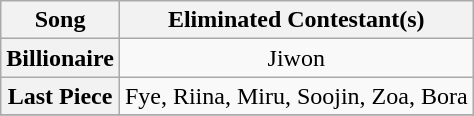<table class="wikitable plainrowheaders" sortable" style="text-align:center">
<tr>
<th scope="col">Song</th>
<th scope="col">Eliminated Contestant(s)</th>
</tr>
<tr>
<th>Billionaire</th>
<td>Jiwon</td>
</tr>
<tr>
<th>Last Piece</th>
<td>Fye, Riina, Miru, Soojin, Zoa, Bora</td>
</tr>
<tr>
</tr>
</table>
